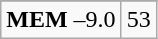<table class="wikitable">
<tr align="center">
</tr>
<tr align="center">
<td><strong>MEM</strong> –9.0</td>
<td>53</td>
</tr>
</table>
